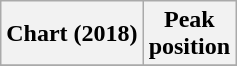<table class="wikitable plainrowheaders" style="text-align:center">
<tr>
<th scope="col">Chart (2018)</th>
<th scope="col">Peak<br>position</th>
</tr>
<tr>
</tr>
</table>
